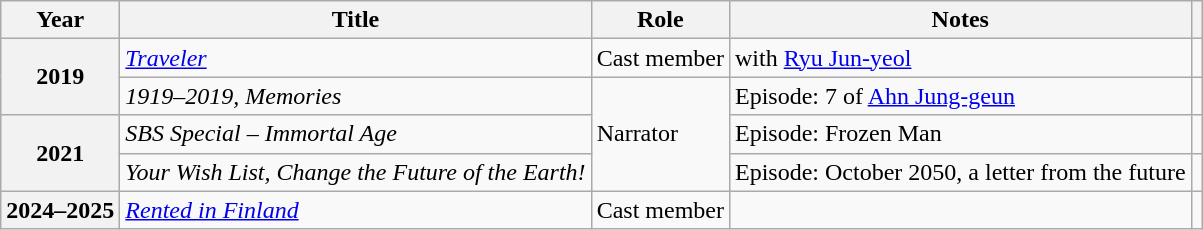<table class="wikitable plainrowheaders sortable">
<tr>
<th scope="col">Year</th>
<th scope="col">Title</th>
<th scope="col">Role</th>
<th scope="col" class="unsortable">Notes</th>
<th scope="col" class="unsortable"></th>
</tr>
<tr>
<th scope="row" rowspan="2">2019</th>
<td><em><a href='#'>Traveler</a></em></td>
<td>Cast member</td>
<td>with <a href='#'>Ryu Jun-yeol</a></td>
<td style="text-align:center"></td>
</tr>
<tr>
<td><em>1919–2019, Memories</em></td>
<td rowspan="3">Narrator</td>
<td>Episode: 7 of <a href='#'>Ahn Jung-geun</a></td>
<td style="text-align:center"></td>
</tr>
<tr>
<th scope="row" rowspan="2">2021</th>
<td><em>SBS Special – Immortal Age</em></td>
<td>Episode: Frozen Man</td>
<td style="text-align:center"></td>
</tr>
<tr>
<td><em>Your Wish List, Change the Future of the Earth! </em></td>
<td>Episode: October 2050, a letter from the future</td>
<td style="text-align:center"></td>
</tr>
<tr>
<th scope="row">2024–2025</th>
<td><em><a href='#'>Rented in Finland</a></em></td>
<td>Cast member</td>
<td></td>
<td style="text-align:center"></td>
</tr>
</table>
